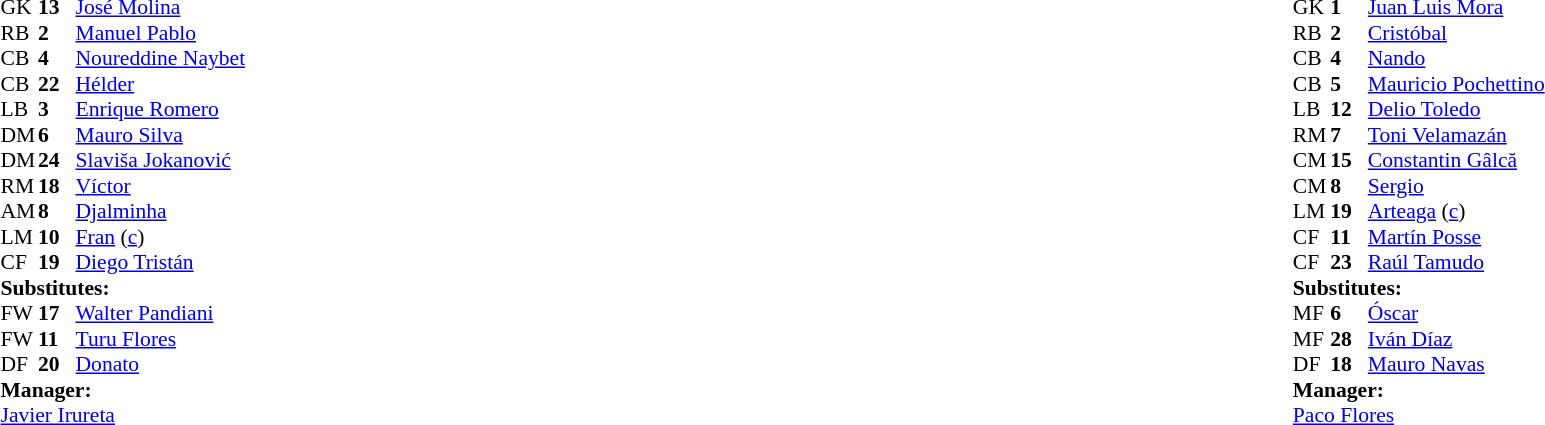<table width="100%">
<tr>
<td valign="top" width="50%"><br><table style="font-size: 90%" cellspacing="0" cellpadding="0">
<tr>
<td colspan="4"></td>
</tr>
<tr>
<th width="25"></th>
<th width="25"></th>
</tr>
<tr>
<td>GK</td>
<td><strong>13</strong></td>
<td> <a href='#'>José Molina</a></td>
</tr>
<tr>
<td>RB</td>
<td><strong>2</strong></td>
<td> <a href='#'>Manuel Pablo</a></td>
</tr>
<tr>
<td>CB</td>
<td><strong>4</strong></td>
<td> <a href='#'>Noureddine Naybet</a></td>
</tr>
<tr>
<td>CB</td>
<td><strong>22</strong></td>
<td> <a href='#'>Hélder</a></td>
</tr>
<tr>
<td>LB</td>
<td><strong>3</strong></td>
<td> <a href='#'>Enrique Romero</a></td>
</tr>
<tr>
<td>DM</td>
<td><strong>6</strong></td>
<td> <a href='#'>Mauro Silva</a></td>
</tr>
<tr>
<td>DM</td>
<td><strong>24</strong></td>
<td> <a href='#'>Slaviša Jokanović</a></td>
<td></td>
<td></td>
</tr>
<tr>
<td>RM</td>
<td><strong>18</strong></td>
<td> <a href='#'>Víctor</a></td>
<td></td>
</tr>
<tr>
<td>AM</td>
<td><strong>8</strong></td>
<td> <a href='#'>Djalminha</a></td>
<td></td>
<td></td>
</tr>
<tr>
<td>LM</td>
<td><strong>10</strong></td>
<td> <a href='#'>Fran</a> (<a href='#'>c</a>)</td>
</tr>
<tr>
<td>CF</td>
<td><strong>19</strong></td>
<td> <a href='#'>Diego Tristán</a></td>
<td></td>
<td></td>
</tr>
<tr>
<td colspan=4><strong>Substitutes:</strong></td>
</tr>
<tr>
<td>FW</td>
<td><strong>17</strong></td>
<td> <a href='#'>Walter Pandiani</a></td>
<td></td>
<td></td>
</tr>
<tr>
<td>FW</td>
<td><strong>11</strong></td>
<td> <a href='#'>Turu Flores</a></td>
<td></td>
<td></td>
</tr>
<tr>
<td>DF</td>
<td><strong>20</strong></td>
<td> <a href='#'>Donato</a></td>
<td></td>
<td></td>
</tr>
<tr>
<td colspan=4><strong>Manager:</strong></td>
</tr>
<tr>
<td colspan="4"> <a href='#'>Javier Irureta</a></td>
</tr>
</table>
</td>
<td valign="top"></td>
<td valign="top" width="50%"><br><table style="font-size: 90%" cellspacing="0" cellpadding="0" align=center>
<tr>
<td colspan="4"></td>
</tr>
<tr>
<th width="25"></th>
<th width="25"></th>
</tr>
<tr>
<td>GK</td>
<td><strong>1</strong></td>
<td> <a href='#'>Juan Luis Mora</a></td>
</tr>
<tr>
<td>RB</td>
<td><strong>2</strong></td>
<td> <a href='#'>Cristóbal</a></td>
<td></td>
</tr>
<tr>
<td>CB</td>
<td><strong>4</strong></td>
<td> <a href='#'>Nando</a></td>
<td></td>
</tr>
<tr>
<td>CB</td>
<td><strong>5</strong></td>
<td> <a href='#'>Mauricio Pochettino</a></td>
</tr>
<tr>
<td>LB</td>
<td><strong>12</strong></td>
<td> <a href='#'>Delio Toledo</a></td>
<td></td>
</tr>
<tr>
<td>RM</td>
<td><strong>7</strong></td>
<td> <a href='#'>Toni Velamazán</a></td>
<td></td>
<td></td>
</tr>
<tr>
<td>CM</td>
<td><strong>15</strong></td>
<td> <a href='#'>Constantin Gâlcă</a></td>
</tr>
<tr>
<td>CM</td>
<td><strong>8</strong></td>
<td> <a href='#'>Sergio</a></td>
<td></td>
</tr>
<tr>
<td>LM</td>
<td><strong>19</strong></td>
<td> <a href='#'>Arteaga</a> (<a href='#'>c</a>)</td>
</tr>
<tr>
<td>CF</td>
<td><strong>11</strong></td>
<td> <a href='#'>Martín Posse</a></td>
<td></td>
<td></td>
</tr>
<tr>
<td>CF</td>
<td><strong>23</strong></td>
<td> <a href='#'>Raúl Tamudo</a></td>
<td></td>
<td></td>
</tr>
<tr>
<td colspan=4><strong>Substitutes:</strong></td>
</tr>
<tr>
<td>MF</td>
<td><strong>6</strong></td>
<td> <a href='#'>Óscar</a></td>
<td></td>
<td></td>
</tr>
<tr>
<td>MF</td>
<td><strong>28</strong></td>
<td> <a href='#'>Iván Díaz</a></td>
<td></td>
<td></td>
</tr>
<tr>
<td>DF</td>
<td><strong>18</strong></td>
<td> <a href='#'>Mauro Navas</a></td>
<td></td>
<td></td>
</tr>
<tr>
<td colspan=4><strong>Manager:</strong></td>
</tr>
<tr>
<td colspan="4"> <a href='#'>Paco Flores</a></td>
</tr>
</table>
</td>
</tr>
</table>
